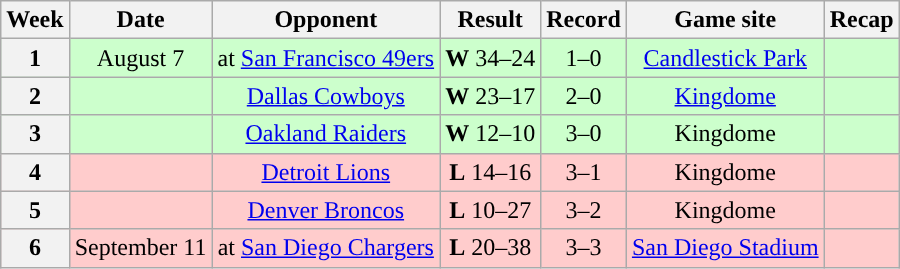<table class="wikitable" style="text-align:center">
<tr>
<th>Week</th>
<th>Date</th>
<th>Opponent</th>
<th>Result</th>
<th>Record</th>
<th>Game site</th>
<th>Recap</th>
</tr>
<tr style="background:#cfc">
<th>1</th>
<td>August 7</td>
<td>at <a href='#'>San Francisco 49ers</a></td>
<td><strong>W</strong> 34–24</td>
<td>1–0</td>
<td><a href='#'>Candlestick Park</a></td>
<td></td>
</tr>
<tr style="background:#cfc">
<th>2</th>
<td></td>
<td><a href='#'>Dallas Cowboys</a></td>
<td><strong>W</strong> 23–17 </td>
<td>2–0</td>
<td><a href='#'>Kingdome</a></td>
<td></td>
</tr>
<tr style="background:#cfc">
<th>3</th>
<td></td>
<td><a href='#'>Oakland Raiders</a></td>
<td><strong>W</strong> 12–10</td>
<td>3–0</td>
<td>Kingdome</td>
<td></td>
</tr>
<tr style="background:#fcc">
<th>4</th>
<td></td>
<td><a href='#'>Detroit Lions</a></td>
<td><strong>L</strong> 14–16</td>
<td>3–1</td>
<td>Kingdome</td>
<td></td>
</tr>
<tr style="background:#fcc">
<th>5</th>
<td></td>
<td><a href='#'>Denver Broncos</a></td>
<td><strong>L</strong> 10–27</td>
<td>3–2</td>
<td>Kingdome</td>
<td></td>
</tr>
<tr style="background:#fcc">
<th>6</th>
<td>September 11</td>
<td>at <a href='#'>San Diego Chargers</a></td>
<td><strong>L</strong> 20–38</td>
<td>3–3</td>
<td><a href='#'>San Diego Stadium</a></td>
<td></td>
</tr>
</table>
